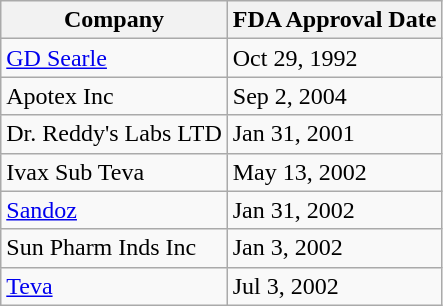<table class="wikitable">
<tr>
<th>Company</th>
<th>FDA Approval Date</th>
</tr>
<tr>
<td><a href='#'>GD Searle</a></td>
<td>Oct 29, 1992</td>
</tr>
<tr>
<td>Apotex Inc</td>
<td>Sep 2, 2004</td>
</tr>
<tr>
<td>Dr. Reddy's Labs LTD</td>
<td>Jan 31, 2001</td>
</tr>
<tr>
<td>Ivax Sub Teva</td>
<td>May 13, 2002</td>
</tr>
<tr>
<td><a href='#'>Sandoz</a></td>
<td>Jan 31, 2002</td>
</tr>
<tr>
<td>Sun Pharm Inds Inc</td>
<td>Jan 3, 2002</td>
</tr>
<tr>
<td><a href='#'>Teva</a></td>
<td>Jul 3, 2002</td>
</tr>
</table>
